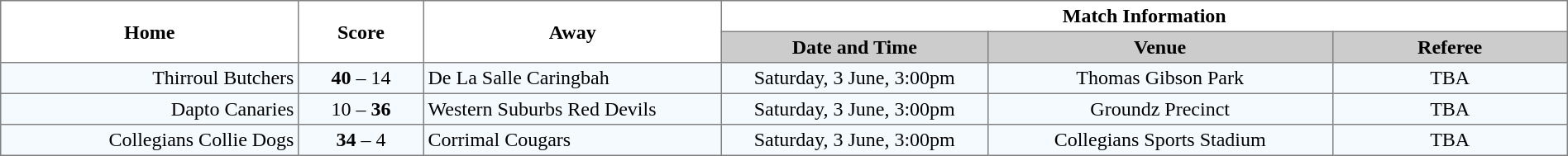<table width="100%" cellspacing="0" cellpadding="3" border="1" style="border-collapse:collapse;  text-align:center;">
<tr>
<th rowspan="2" width="19%">Home</th>
<th rowspan="2" width="8%">Score</th>
<th rowspan="2" width="19%">Away</th>
<th colspan="3">Match Information</th>
</tr>
<tr style="background:#CCCCCC">
<th width="17%">Date and Time</th>
<th width="22%">Venue</th>
<th width="50%">Referee</th>
</tr>
<tr style="text-align:center; background:#f5faff;">
<td align="right">Thirroul Butchers </td>
<td><strong>40</strong> – 14</td>
<td align="left"> De La Salle Caringbah</td>
<td>Saturday, 3 June, 3:00pm</td>
<td>Thomas Gibson Park</td>
<td>TBA</td>
</tr>
<tr style="text-align:center; background:#f5faff;">
<td align="right">Dapto Canaries </td>
<td>10 – <strong>36</strong></td>
<td align="left"> Western Suburbs Red Devils</td>
<td>Saturday, 3 June, 3:00pm</td>
<td>Groundz Precinct</td>
<td>TBA</td>
</tr>
<tr style="text-align:center; background:#f5faff;">
<td align="right">Collegians Collie Dogs </td>
<td><strong>34</strong> – 4</td>
<td align="left"> Corrimal Cougars</td>
<td>Saturday, 3 June, 3:00pm</td>
<td>Collegians Sports Stadium</td>
<td>TBA</td>
</tr>
</table>
